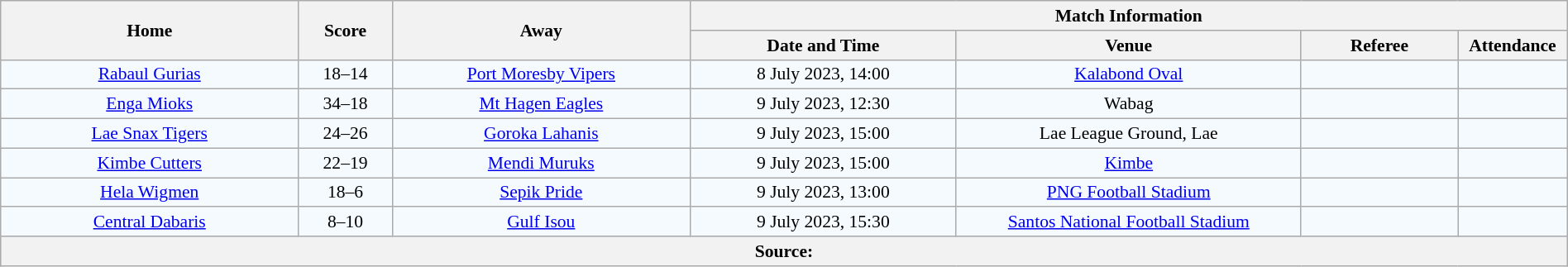<table class="wikitable" width="100%" style="border-collapse:collapse; font-size:90%; text-align:center;">
<tr>
<th rowspan="2" width="19%">Home</th>
<th rowspan="2" width="6%">Score</th>
<th rowspan="2" width="19%">Away</th>
<th colspan="4">Match Information</th>
</tr>
<tr bgcolor="#CCCCCC">
<th width="17%">Date and Time</th>
<th width="22%">Venue</th>
<th width="10%">Referee</th>
<th width="7%">Attendance</th>
</tr>
<tr bgcolor="#F5FAFF">
<td><a href='#'>Rabaul Gurias</a></td>
<td>18–14</td>
<td> <a href='#'>Port Moresby Vipers</a></td>
<td>8 July 2023, 14:00</td>
<td><a href='#'>Kalabond Oval</a></td>
<td></td>
<td></td>
</tr>
<tr bgcolor="#F5FAFF">
<td><a href='#'>Enga Mioks</a></td>
<td>34–18</td>
<td><a href='#'>Mt Hagen Eagles</a></td>
<td>9 July 2023, 12:30</td>
<td>Wabag</td>
<td></td>
<td></td>
</tr>
<tr bgcolor="#F5FAFF">
<td> <a href='#'>Lae Snax Tigers</a></td>
<td>24–26</td>
<td><a href='#'>Goroka Lahanis</a></td>
<td>9 July 2023, 15:00</td>
<td>Lae League Ground, Lae</td>
<td></td>
<td></td>
</tr>
<tr bgcolor="#F5FAFF">
<td> <a href='#'>Kimbe Cutters</a></td>
<td>22–19</td>
<td><a href='#'>Mendi Muruks</a></td>
<td>9 July 2023, 15:00</td>
<td><a href='#'>Kimbe</a></td>
<td></td>
<td></td>
</tr>
<tr bgcolor="#F5FAFF">
<td><a href='#'>Hela Wigmen</a></td>
<td>18–6</td>
<td><a href='#'>Sepik Pride</a></td>
<td>9 July 2023, 13:00</td>
<td><a href='#'>PNG Football Stadium</a></td>
<td></td>
<td></td>
</tr>
<tr bgcolor="#F5FAFF">
<td><a href='#'>Central Dabaris</a></td>
<td>8–10</td>
<td><a href='#'>Gulf Isou</a></td>
<td>9 July 2023, 15:30</td>
<td><a href='#'>Santos National Football Stadium</a></td>
<td></td>
<td></td>
</tr>
<tr bgcolor="#C1D8FF">
<th colspan="7">Source:</th>
</tr>
</table>
